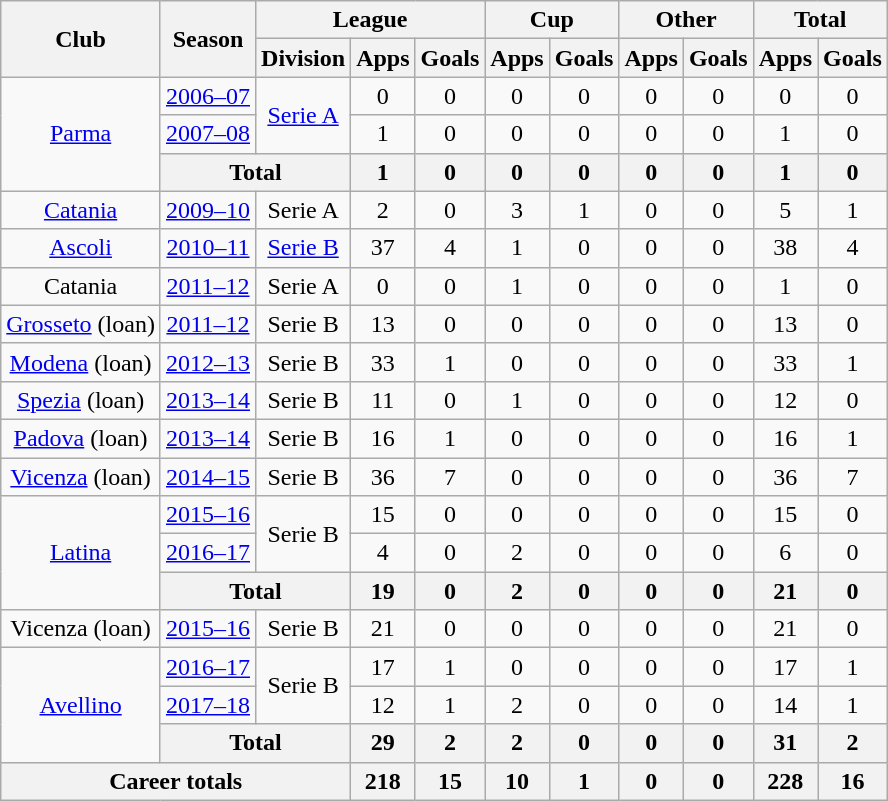<table class="wikitable" style="text-align: center">
<tr>
<th rowspan=2>Club</th>
<th rowspan=2>Season</th>
<th colspan=3>League</th>
<th colspan=2>Cup</th>
<th colspan=2>Other</th>
<th colspan=2>Total</th>
</tr>
<tr>
<th>Division</th>
<th>Apps</th>
<th>Goals</th>
<th>Apps</th>
<th>Goals</th>
<th>Apps</th>
<th>Goals</th>
<th>Apps</th>
<th>Goals</th>
</tr>
<tr>
<td rowspan=3><a href='#'>Parma</a></td>
<td><a href='#'>2006–07</a></td>
<td rowspan=2><a href='#'>Serie A</a></td>
<td>0</td>
<td>0</td>
<td>0</td>
<td>0</td>
<td>0</td>
<td>0</td>
<td>0</td>
<td>0</td>
</tr>
<tr>
<td><a href='#'>2007–08</a></td>
<td>1</td>
<td>0</td>
<td>0</td>
<td>0</td>
<td>0</td>
<td>0</td>
<td>1</td>
<td>0</td>
</tr>
<tr>
<th colspan=2>Total</th>
<th>1</th>
<th>0</th>
<th>0</th>
<th>0</th>
<th>0</th>
<th>0</th>
<th>1</th>
<th>0</th>
</tr>
<tr>
<td><a href='#'>Catania</a></td>
<td><a href='#'>2009–10</a></td>
<td>Serie A</td>
<td>2</td>
<td>0</td>
<td>3</td>
<td>1</td>
<td>0</td>
<td>0</td>
<td>5</td>
<td>1</td>
</tr>
<tr>
<td><a href='#'>Ascoli</a></td>
<td><a href='#'>2010–11</a></td>
<td><a href='#'>Serie B</a></td>
<td>37</td>
<td>4</td>
<td>1</td>
<td>0</td>
<td>0</td>
<td>0</td>
<td>38</td>
<td>4</td>
</tr>
<tr>
<td>Catania</td>
<td><a href='#'>2011–12</a></td>
<td>Serie A</td>
<td>0</td>
<td>0</td>
<td>1</td>
<td>0</td>
<td>0</td>
<td>0</td>
<td>1</td>
<td>0</td>
</tr>
<tr>
<td><a href='#'>Grosseto</a> (loan)</td>
<td><a href='#'>2011–12</a></td>
<td>Serie B</td>
<td>13</td>
<td>0</td>
<td>0</td>
<td>0</td>
<td>0</td>
<td>0</td>
<td>13</td>
<td>0</td>
</tr>
<tr>
<td><a href='#'>Modena</a> (loan)</td>
<td><a href='#'>2012–13</a></td>
<td>Serie B</td>
<td>33</td>
<td>1</td>
<td>0</td>
<td>0</td>
<td>0</td>
<td>0</td>
<td>33</td>
<td>1</td>
</tr>
<tr>
<td><a href='#'>Spezia</a> (loan)</td>
<td><a href='#'>2013–14</a></td>
<td>Serie B</td>
<td>11</td>
<td>0</td>
<td>1</td>
<td>0</td>
<td>0</td>
<td>0</td>
<td>12</td>
<td>0</td>
</tr>
<tr>
<td><a href='#'>Padova</a> (loan)</td>
<td><a href='#'>2013–14</a></td>
<td>Serie B</td>
<td>16</td>
<td>1</td>
<td>0</td>
<td>0</td>
<td>0</td>
<td>0</td>
<td>16</td>
<td>1</td>
</tr>
<tr>
<td><a href='#'>Vicenza</a> (loan)</td>
<td><a href='#'>2014–15</a></td>
<td>Serie B</td>
<td>36</td>
<td>7</td>
<td>0</td>
<td>0</td>
<td>0</td>
<td>0</td>
<td>36</td>
<td>7</td>
</tr>
<tr>
<td rowspan=3><a href='#'>Latina</a></td>
<td><a href='#'>2015–16</a></td>
<td rowspan=2>Serie B</td>
<td>15</td>
<td>0</td>
<td>0</td>
<td>0</td>
<td>0</td>
<td>0</td>
<td>15</td>
<td>0</td>
</tr>
<tr>
<td><a href='#'>2016–17</a></td>
<td>4</td>
<td>0</td>
<td>2</td>
<td>0</td>
<td>0</td>
<td>0</td>
<td>6</td>
<td>0</td>
</tr>
<tr>
<th colspan=2>Total</th>
<th>19</th>
<th>0</th>
<th>2</th>
<th>0</th>
<th>0</th>
<th>0</th>
<th>21</th>
<th>0</th>
</tr>
<tr>
<td>Vicenza (loan)</td>
<td><a href='#'>2015–16</a></td>
<td>Serie B</td>
<td>21</td>
<td>0</td>
<td>0</td>
<td>0</td>
<td>0</td>
<td>0</td>
<td>21</td>
<td>0</td>
</tr>
<tr>
<td rowspan=3><a href='#'>Avellino</a></td>
<td><a href='#'>2016–17</a></td>
<td rowspan=2>Serie B</td>
<td>17</td>
<td>1</td>
<td>0</td>
<td>0</td>
<td>0</td>
<td>0</td>
<td>17</td>
<td>1</td>
</tr>
<tr>
<td><a href='#'>2017–18</a></td>
<td>12</td>
<td>1</td>
<td>2</td>
<td>0</td>
<td>0</td>
<td>0</td>
<td>14</td>
<td>1</td>
</tr>
<tr>
<th colspan=2>Total</th>
<th>29</th>
<th>2</th>
<th>2</th>
<th>0</th>
<th>0</th>
<th>0</th>
<th>31</th>
<th>2</th>
</tr>
<tr>
<th colspan=3>Career totals</th>
<th>218</th>
<th>15</th>
<th>10</th>
<th>1</th>
<th>0</th>
<th>0</th>
<th>228</th>
<th>16</th>
</tr>
</table>
